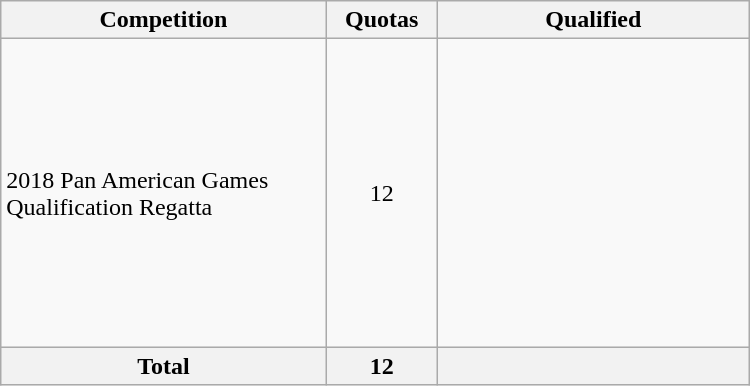<table class = "wikitable" width=500>
<tr>
<th width=300>Competition</th>
<th width=80>Quotas</th>
<th width=300>Qualified</th>
</tr>
<tr>
<td>2018 Pan American Games Qualification Regatta</td>
<td align="center">12</td>
<td> <br> <br><br><br><br><br><br><br><br><br><br></td>
</tr>
<tr>
<th>Total</th>
<th>12</th>
<th></th>
</tr>
</table>
